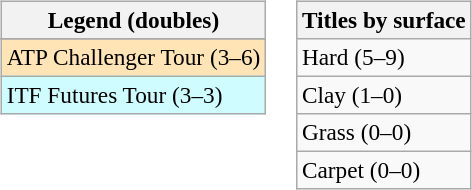<table>
<tr valign=top>
<td><br><table class=wikitable style=font-size:97%>
<tr>
<th>Legend (doubles)</th>
</tr>
<tr bgcolor=e5d1cb>
</tr>
<tr bgcolor=moccasin>
<td>ATP Challenger Tour (3–6)</td>
</tr>
<tr bgcolor=cffcff>
<td>ITF Futures Tour (3–3)</td>
</tr>
</table>
</td>
<td><br><table class=wikitable style=font-size:97%>
<tr>
<th>Titles by surface</th>
</tr>
<tr>
<td>Hard (5–9)</td>
</tr>
<tr>
<td>Clay (1–0)</td>
</tr>
<tr>
<td>Grass (0–0)</td>
</tr>
<tr>
<td>Carpet (0–0)</td>
</tr>
</table>
</td>
</tr>
</table>
